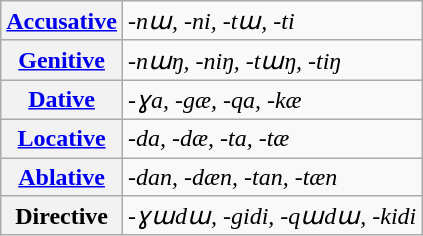<table class="wikitable">
<tr>
<th><a href='#'>Accusative</a></th>
<td><em>-nɯ, -ni, -tɯ, -ti</em></td>
</tr>
<tr>
<th><a href='#'>Genitive</a></th>
<td><em>-nɯŋ, -niŋ, -tɯŋ, -tiŋ</em></td>
</tr>
<tr>
<th><a href='#'>Dative</a></th>
<td><em>-ɣa, -gæ, -qa, -kæ</em></td>
</tr>
<tr>
<th><a href='#'>Locative</a></th>
<td><em>-da, -dæ, -ta, -tæ</em></td>
</tr>
<tr>
<th><a href='#'>Ablative</a></th>
<td><em>-dan, -dæn, -tan, -tæn</em></td>
</tr>
<tr>
<th>Directive</th>
<td><em>-ɣɯdɯ, -gidi, -qɯdɯ, -kidi</em></td>
</tr>
</table>
